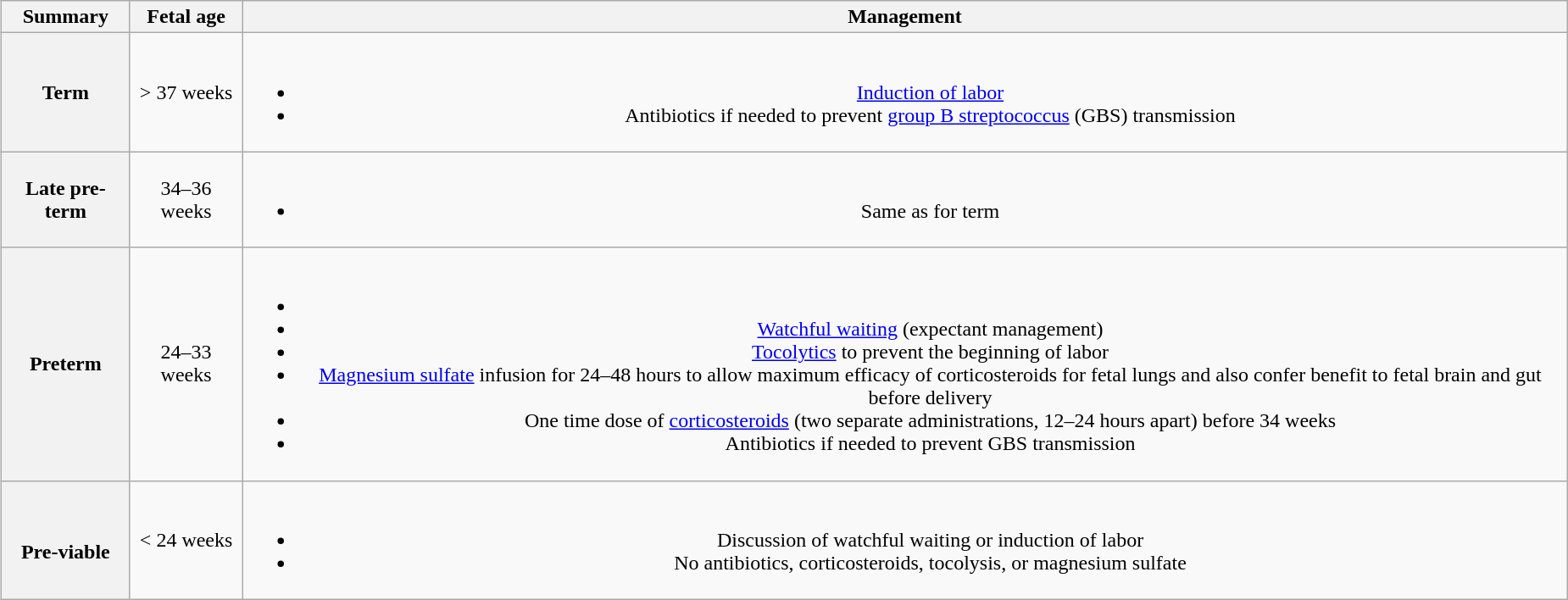<table class="wikitable" style = "float: right; margin-left:15px; text-align:center">
<tr>
<th>Summary</th>
<th>Fetal age</th>
<th>Management</th>
</tr>
<tr>
<th>Term</th>
<td>> 37 weeks</td>
<td><br><ul><li><a href='#'>Induction of labor</a></li><li>Antibiotics if needed to prevent <a href='#'>group B streptococcus</a> (GBS) transmission</li></ul></td>
</tr>
<tr>
<th>Late pre-term</th>
<td>34–36 weeks</td>
<td><br><ul><li>Same as for term</li></ul></td>
</tr>
<tr>
<th>Preterm</th>
<td>24–33 weeks</td>
<td><br><ul><li></li><li><a href='#'>Watchful waiting</a> (expectant management)</li><li><a href='#'>Tocolytics</a> to prevent the beginning of labor</li><li><a href='#'>Magnesium sulfate</a> infusion for 24–48 hours to allow maximum efficacy of corticosteroids for fetal lungs and also confer benefit to fetal brain and gut before delivery</li><li>One time dose of <a href='#'>corticosteroids</a> (two separate administrations, 12–24 hours apart) before 34 weeks</li><li>Antibiotics if needed to prevent GBS transmission</li></ul></td>
</tr>
<tr>
<th><br>Pre-viable</th>
<td>< 24 weeks</td>
<td><br><ul><li>Discussion of watchful waiting or induction of labor</li><li>No antibiotics, corticosteroids, tocolysis, or magnesium sulfate</li></ul></td>
</tr>
</table>
